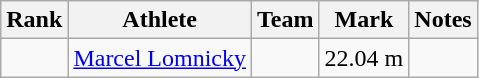<table class="wikitable sortable">
<tr>
<th>Rank</th>
<th>Athlete</th>
<th>Team</th>
<th>Mark</th>
<th>Notes</th>
</tr>
<tr>
<td align=center></td>
<td><a href='#'>Marcel Lomnicky</a></td>
<td></td>
<td>22.04 m</td>
<td></td>
</tr>
</table>
